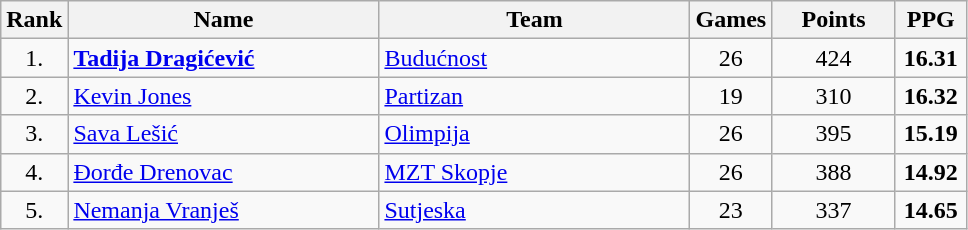<table class="wikitable sortable" style="text-align: center">
<tr>
<th>Rank</th>
<th width=200>Name</th>
<th width=200>Team</th>
<th>Games</th>
<th width=75>Points</th>
<th width=40>PPG</th>
</tr>
<tr>
<td>1.</td>
<td align="left"> <strong><a href='#'>Tadija Dragićević</a></strong></td>
<td align="left"> <a href='#'>Budućnost</a></td>
<td>26</td>
<td>424</td>
<td><strong>16.31</strong></td>
</tr>
<tr>
<td>2.</td>
<td align="left"> <a href='#'>Kevin Jones</a></td>
<td align="left"> <a href='#'>Partizan</a></td>
<td>19</td>
<td>310</td>
<td><strong>16.32</strong></td>
</tr>
<tr>
<td>3.</td>
<td align="left"> <a href='#'>Sava Lešić</a></td>
<td align="left"> <a href='#'>Olimpija</a></td>
<td>26</td>
<td>395</td>
<td><strong>15.19</strong></td>
</tr>
<tr>
<td>4.</td>
<td align="left"> <a href='#'>Đorđe Drenovac</a></td>
<td align="left"> <a href='#'>MZT Skopje</a></td>
<td>26</td>
<td>388</td>
<td><strong>14.92</strong></td>
</tr>
<tr>
<td>5.</td>
<td align="left"> <a href='#'>Nemanja Vranješ</a></td>
<td align="left"> <a href='#'>Sutjeska</a></td>
<td>23</td>
<td>337</td>
<td><strong>14.65</strong></td>
</tr>
</table>
